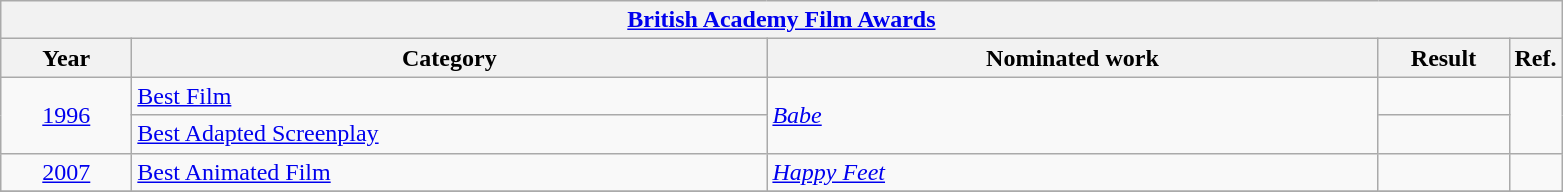<table class=wikitable>
<tr>
<th colspan=5><a href='#'>British Academy Film Awards</a></th>
</tr>
<tr>
<th scope="col" style="width:5em;">Year</th>
<th scope="col" style="width:26em;">Category</th>
<th scope="col" style="width:25em;">Nominated work</th>
<th scope="col" style="width:5em;">Result</th>
<th>Ref.</th>
</tr>
<tr>
<td style="text-align:center;", rowspan="2"><a href='#'>1996</a></td>
<td><a href='#'>Best Film</a></td>
<td rowspan="2"><em><a href='#'>Babe</a></em></td>
<td></td>
<td rowspan=2></td>
</tr>
<tr>
<td><a href='#'>Best Adapted Screenplay</a></td>
<td></td>
</tr>
<tr>
<td style="text-align:center;"><a href='#'>2007</a></td>
<td><a href='#'>Best Animated Film</a></td>
<td><em><a href='#'>Happy Feet</a></em></td>
<td></td>
<td></td>
</tr>
<tr>
</tr>
</table>
